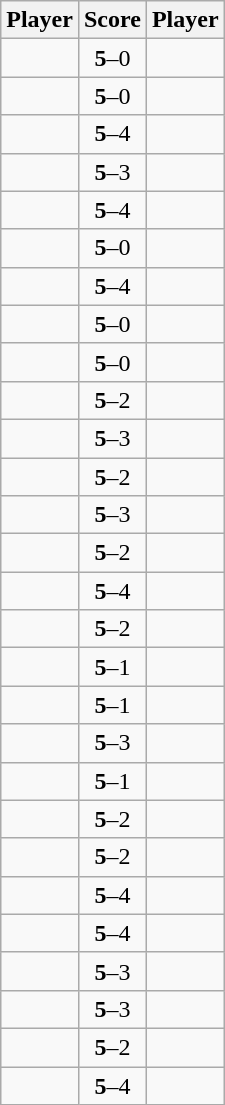<table class="wikitable" style="; text-align:center">
<tr>
<th>Player</th>
<th>Score</th>
<th>Player</th>
</tr>
<tr>
<td><strong></strong></td>
<td><strong>5</strong>–0</td>
<td></td>
</tr>
<tr>
<td><strong></strong></td>
<td><strong>5</strong>–0</td>
<td></td>
</tr>
<tr>
<td><strong></strong></td>
<td><strong>5</strong>–4</td>
<td></td>
</tr>
<tr>
<td><strong></strong></td>
<td><strong>5</strong>–3</td>
<td></td>
</tr>
<tr>
<td><strong></strong></td>
<td><strong>5</strong>–4</td>
<td></td>
</tr>
<tr>
<td><strong></strong></td>
<td><strong>5</strong>–0</td>
<td></td>
</tr>
<tr>
<td><strong></strong></td>
<td><strong>5</strong>–4</td>
<td></td>
</tr>
<tr>
<td><strong></strong></td>
<td><strong>5</strong>–0</td>
<td></td>
</tr>
<tr>
<td><strong></strong></td>
<td><strong>5</strong>–0</td>
<td></td>
</tr>
<tr>
<td><strong></strong></td>
<td><strong>5</strong>–2</td>
<td></td>
</tr>
<tr>
<td><strong></strong></td>
<td><strong>5</strong>–3</td>
<td></td>
</tr>
<tr>
<td><strong></strong></td>
<td><strong>5</strong>–2</td>
<td></td>
</tr>
<tr>
<td><strong></strong></td>
<td><strong>5</strong>–3</td>
<td></td>
</tr>
<tr>
<td><strong></strong></td>
<td><strong>5</strong>–2</td>
<td></td>
</tr>
<tr>
<td><strong></strong></td>
<td><strong>5</strong>–4</td>
<td></td>
</tr>
<tr>
<td><strong></strong></td>
<td><strong>5</strong>–2</td>
<td></td>
</tr>
<tr>
<td><strong></strong></td>
<td><strong>5</strong>–1</td>
<td></td>
</tr>
<tr>
<td><strong></strong></td>
<td><strong>5</strong>–1</td>
<td></td>
</tr>
<tr>
<td><strong></strong></td>
<td><strong>5</strong>–3</td>
<td></td>
</tr>
<tr>
<td><strong></strong></td>
<td><strong>5</strong>–1</td>
<td></td>
</tr>
<tr>
<td><strong></strong></td>
<td><strong>5</strong>–2</td>
<td></td>
</tr>
<tr>
<td><strong></strong></td>
<td><strong>5</strong>–2</td>
<td></td>
</tr>
<tr>
<td><strong></strong></td>
<td><strong>5</strong>–4</td>
<td></td>
</tr>
<tr>
<td><strong></strong></td>
<td><strong>5</strong>–4</td>
<td></td>
</tr>
<tr>
<td><strong></strong></td>
<td><strong>5</strong>–3</td>
<td></td>
</tr>
<tr>
<td><strong></strong></td>
<td><strong>5</strong>–3</td>
<td></td>
</tr>
<tr>
<td><strong></strong></td>
<td><strong>5</strong>–2</td>
<td></td>
</tr>
<tr>
<td><strong></strong></td>
<td><strong>5</strong>–4</td>
<td></td>
</tr>
</table>
